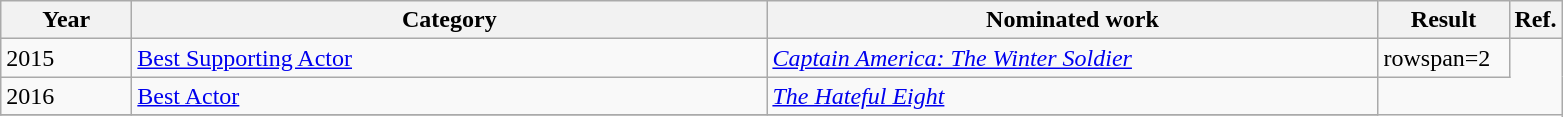<table class=wikitable>
<tr>
<th scope="col" style="width:5em;">Year</th>
<th scope="col" style="width:26em;">Category</th>
<th scope="col" style="width:25em;">Nominated work</th>
<th scope="col" style="width:5em;">Result</th>
<th>Ref.</th>
</tr>
<tr>
<td>2015</td>
<td><a href='#'>Best Supporting Actor</a></td>
<td><em><a href='#'>Captain America: The Winter Soldier</a></em></td>
<td>rowspan=2 </td>
</tr>
<tr>
<td>2016</td>
<td><a href='#'>Best Actor</a></td>
<td><em><a href='#'>The Hateful Eight</a></em></td>
</tr>
<tr>
</tr>
</table>
